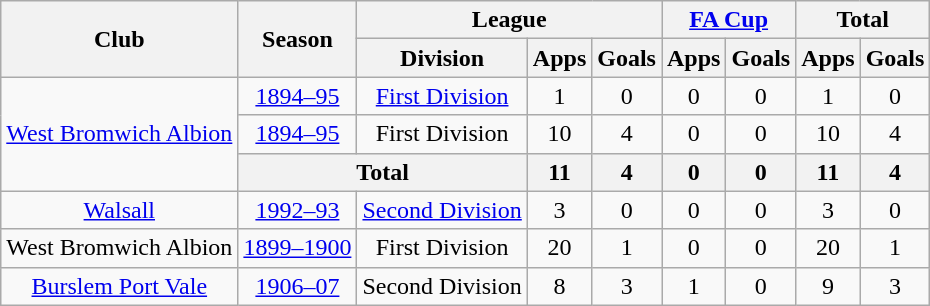<table class="wikitable" style="text-align:center">
<tr>
<th rowspan="2">Club</th>
<th rowspan="2">Season</th>
<th colspan="3">League</th>
<th colspan="2"><a href='#'>FA Cup</a></th>
<th colspan="2">Total</th>
</tr>
<tr>
<th>Division</th>
<th>Apps</th>
<th>Goals</th>
<th>Apps</th>
<th>Goals</th>
<th>Apps</th>
<th>Goals</th>
</tr>
<tr>
<td rowspan="3"><a href='#'>West Bromwich Albion</a></td>
<td><a href='#'>1894–95</a></td>
<td><a href='#'>First Division</a></td>
<td>1</td>
<td>0</td>
<td>0</td>
<td>0</td>
<td>1</td>
<td>0</td>
</tr>
<tr>
<td><a href='#'>1894–95</a></td>
<td>First Division</td>
<td>10</td>
<td>4</td>
<td>0</td>
<td>0</td>
<td>10</td>
<td>4</td>
</tr>
<tr>
<th colspan="2">Total</th>
<th>11</th>
<th>4</th>
<th>0</th>
<th>0</th>
<th>11</th>
<th>4</th>
</tr>
<tr>
<td><a href='#'>Walsall</a></td>
<td><a href='#'>1992–93</a></td>
<td><a href='#'>Second Division</a></td>
<td>3</td>
<td>0</td>
<td>0</td>
<td>0</td>
<td>3</td>
<td>0</td>
</tr>
<tr>
<td>West Bromwich Albion</td>
<td><a href='#'>1899–1900</a></td>
<td>First Division</td>
<td>20</td>
<td>1</td>
<td>0</td>
<td>0</td>
<td>20</td>
<td>1</td>
</tr>
<tr>
<td><a href='#'>Burslem Port Vale</a></td>
<td><a href='#'>1906–07</a></td>
<td>Second Division</td>
<td>8</td>
<td>3</td>
<td>1</td>
<td>0</td>
<td>9</td>
<td>3</td>
</tr>
</table>
